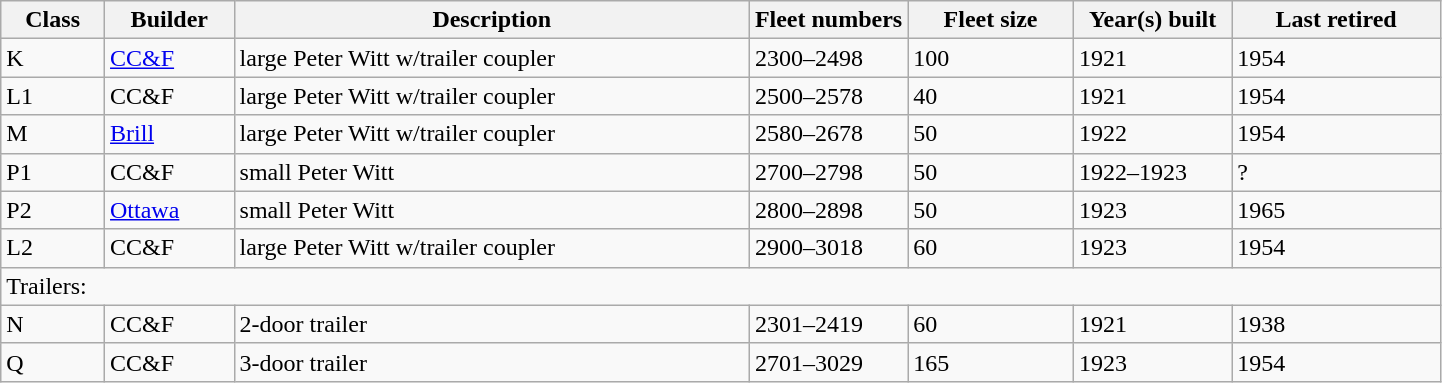<table class="wikitable">
<tr>
<th>Class</th>
<th width=9%>Builder</th>
<th>Description</th>
<th width=11%>Fleet numbers</th>
<th>Fleet size</th>
<th width=11%>Year(s) built</th>
<th>Last retired</th>
</tr>
<tr>
<td>K</td>
<td><a href='#'>CC&F</a></td>
<td>large Peter Witt w/trailer coupler</td>
<td>2300–2498</td>
<td>100</td>
<td>1921</td>
<td>1954</td>
</tr>
<tr>
<td>L1</td>
<td>CC&F</td>
<td>large Peter Witt w/trailer coupler</td>
<td>2500–2578</td>
<td>40</td>
<td>1921</td>
<td>1954</td>
</tr>
<tr>
<td>M</td>
<td><a href='#'>Brill</a></td>
<td>large Peter Witt w/trailer coupler</td>
<td>2580–2678</td>
<td>50</td>
<td>1922</td>
<td>1954</td>
</tr>
<tr>
<td>P1</td>
<td>CC&F</td>
<td>small Peter Witt</td>
<td>2700–2798</td>
<td>50</td>
<td>1922–1923</td>
<td>?</td>
</tr>
<tr>
<td>P2</td>
<td><a href='#'>Ottawa</a></td>
<td>small Peter Witt</td>
<td>2800–2898</td>
<td>50</td>
<td>1923</td>
<td>1965</td>
</tr>
<tr>
<td>L2</td>
<td>CC&F</td>
<td>large Peter Witt w/trailer coupler</td>
<td>2900–3018</td>
<td>60</td>
<td>1923</td>
<td>1954</td>
</tr>
<tr>
<td colspan="7">Trailers:</td>
</tr>
<tr>
<td>N</td>
<td>CC&F</td>
<td>2-door trailer</td>
<td>2301–2419</td>
<td>60</td>
<td>1921</td>
<td>1938</td>
</tr>
<tr>
<td>Q</td>
<td>CC&F</td>
<td>3-door trailer</td>
<td>2701–3029</td>
<td>165</td>
<td>1923</td>
<td>1954</td>
</tr>
</table>
